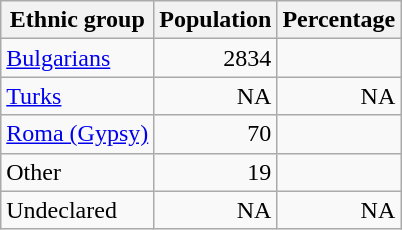<table class="wikitable sortable">
<tr>
<th>Ethnic group</th>
<th>Population</th>
<th>Percentage</th>
</tr>
<tr>
<td><a href='#'>Bulgarians</a></td>
<td align="right">2834</td>
<td align="right"></td>
</tr>
<tr>
<td><a href='#'>Turks</a></td>
<td align="right">NA</td>
<td align="right">NA</td>
</tr>
<tr>
<td><a href='#'>Roma (Gypsy)</a></td>
<td align="right">70</td>
<td align="right"></td>
</tr>
<tr>
<td>Other</td>
<td align="right">19</td>
<td align="right"></td>
</tr>
<tr>
<td>Undeclared</td>
<td align="right">NA</td>
<td align="right">NA</td>
</tr>
</table>
